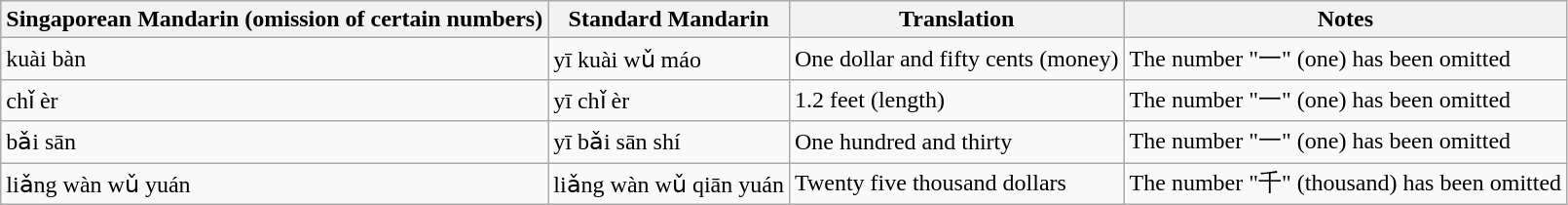<table class=wikitable>
<tr>
<th>Singaporean Mandarin (omission of certain numbers)</th>
<th>Standard Mandarin</th>
<th>Translation</th>
<th>Notes</th>
</tr>
<tr>
<td> kuài bàn</td>
<td> yī kuài wǔ máo</td>
<td>One dollar and fifty cents (money)</td>
<td>The number "一" (one) has been omitted</td>
</tr>
<tr>
<td> chǐ èr</td>
<td> yī chǐ èr</td>
<td>1.2 feet (length)</td>
<td>The number "一" (one) has been omitted</td>
</tr>
<tr>
<td> bǎi sān</td>
<td> yī bǎi sān shí</td>
<td>One hundred and thirty</td>
<td>The number "一" (one) has been omitted</td>
</tr>
<tr>
<td> liǎng wàn wǔ yuán</td>
<td> liǎng wàn wǔ qiān yuán</td>
<td>Twenty five thousand dollars</td>
<td>The number "千" (thousand) has been omitted</td>
</tr>
</table>
